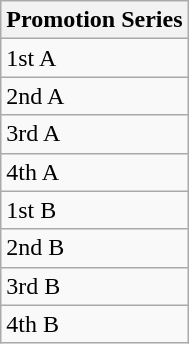<table class="wikitable">
<tr>
<th>Promotion Series</th>
</tr>
<tr>
<td>1st A</td>
</tr>
<tr>
<td>2nd A</td>
</tr>
<tr>
<td>3rd A</td>
</tr>
<tr>
<td>4th A</td>
</tr>
<tr>
<td>1st B</td>
</tr>
<tr>
<td>2nd B</td>
</tr>
<tr>
<td>3rd B</td>
</tr>
<tr>
<td>4th B</td>
</tr>
</table>
